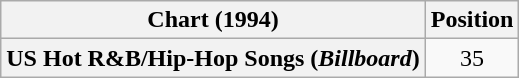<table class="wikitable plainrowheaders" style="text-align:center">
<tr>
<th scope="col">Chart (1994)</th>
<th scope="col">Position</th>
</tr>
<tr>
<th scope="row">US Hot R&B/Hip-Hop Songs (<em>Billboard</em>)</th>
<td>35</td>
</tr>
</table>
